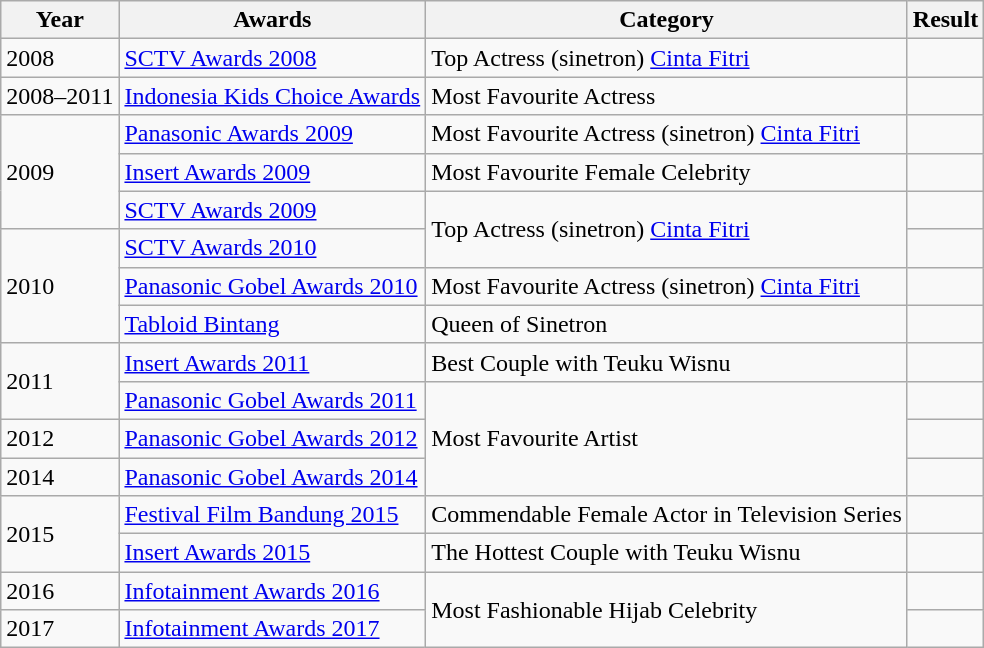<table class="wikitable sortable">
<tr>
<th>Year</th>
<th>Awards</th>
<th>Category</th>
<th>Result</th>
</tr>
<tr>
<td>2008</td>
<td><a href='#'>SCTV Awards 2008</a></td>
<td>Top Actress (sinetron) <a href='#'>Cinta Fitri</a></td>
<td></td>
</tr>
<tr>
<td>2008–2011</td>
<td><a href='#'>Indonesia Kids Choice Awards</a></td>
<td>Most Favourite Actress</td>
<td></td>
</tr>
<tr>
<td rowspan="3">2009</td>
<td><a href='#'>Panasonic Awards 2009</a></td>
<td>Most Favourite Actress (sinetron) <a href='#'>Cinta Fitri</a></td>
<td></td>
</tr>
<tr>
<td><a href='#'>Insert Awards 2009</a></td>
<td>Most Favourite Female Celebrity</td>
<td></td>
</tr>
<tr>
<td><a href='#'>SCTV Awards 2009</a></td>
<td rowspan="2">Top Actress (sinetron) <a href='#'>Cinta Fitri</a></td>
<td></td>
</tr>
<tr>
<td rowspan="3">2010</td>
<td><a href='#'>SCTV Awards 2010</a></td>
<td></td>
</tr>
<tr>
<td><a href='#'>Panasonic Gobel Awards 2010</a></td>
<td>Most Favourite Actress (sinetron) <a href='#'>Cinta Fitri</a></td>
<td></td>
</tr>
<tr>
<td><a href='#'>Tabloid Bintang</a></td>
<td>Queen of Sinetron</td>
<td></td>
</tr>
<tr>
<td rowspan="2">2011</td>
<td><a href='#'>Insert Awards 2011</a></td>
<td>Best Couple with Teuku Wisnu</td>
<td></td>
</tr>
<tr>
<td><a href='#'>Panasonic Gobel Awards 2011</a></td>
<td rowspan="3">Most Favourite Artist</td>
<td></td>
</tr>
<tr>
<td>2012</td>
<td><a href='#'>Panasonic Gobel Awards 2012</a></td>
<td></td>
</tr>
<tr>
<td>2014</td>
<td><a href='#'>Panasonic Gobel Awards 2014</a></td>
<td></td>
</tr>
<tr>
<td rowspan="2">2015</td>
<td><a href='#'>Festival Film Bandung 2015</a></td>
<td>Commendable Female Actor in Television Series</td>
<td></td>
</tr>
<tr>
<td><a href='#'>Insert Awards 2015</a></td>
<td>The Hottest Couple with Teuku Wisnu</td>
<td></td>
</tr>
<tr>
<td>2016</td>
<td><a href='#'>Infotainment Awards 2016</a></td>
<td rowspan="2">Most Fashionable Hijab Celebrity</td>
<td></td>
</tr>
<tr>
<td>2017</td>
<td><a href='#'>Infotainment Awards 2017</a></td>
<td></td>
</tr>
</table>
